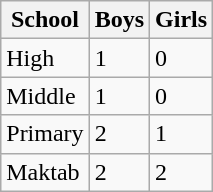<table class="wikitable">
<tr>
<th>School</th>
<th>Boys</th>
<th>Girls</th>
</tr>
<tr>
<td>High</td>
<td>1</td>
<td>0</td>
</tr>
<tr>
<td>Middle</td>
<td>1</td>
<td>0</td>
</tr>
<tr>
<td>Primary</td>
<td>2</td>
<td>1</td>
</tr>
<tr>
<td>Maktab</td>
<td>2</td>
<td>2</td>
</tr>
</table>
